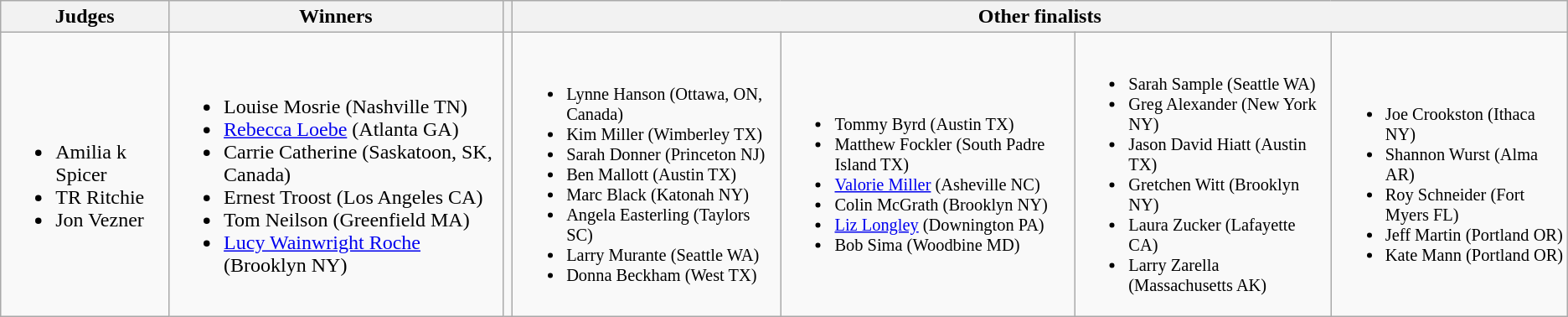<table class="wikitable mw-collapsible mw-collapsed" style="text-align:left">
<tr>
<th>Judges</th>
<th>Winners</th>
<th></th>
<th colspan="4" align="center">Other finalists</th>
</tr>
<tr>
<td><br><ul><li>Amilia k Spicer</li><li>TR Ritchie</li><li>Jon Vezner</li></ul></td>
<td><br><ul><li>Louise Mosrie (Nashville TN)</li><li><a href='#'>Rebecca Loebe</a> (Atlanta GA)</li><li>Carrie Catherine (Saskatoon, SK, Canada)</li><li>Ernest Troost (Los Angeles CA)</li><li>Tom Neilson (Greenfield MA)</li><li><a href='#'>Lucy Wainwright Roche</a> (Brooklyn NY)</li></ul></td>
<td></td>
<td style="font-size:85%"><br><ul><li>Lynne Hanson (Ottawa, ON, Canada)</li><li>Kim Miller (Wimberley TX)</li><li>Sarah Donner (Princeton NJ)</li><li>Ben Mallott (Austin TX)</li><li>Marc Black (Katonah NY)</li><li>Angela Easterling (Taylors SC)</li><li>Larry Murante (Seattle WA)</li><li>Donna Beckham (West TX)</li></ul></td>
<td style="font-size:85%"><br><ul><li>Tommy Byrd (Austin TX)</li><li>Matthew Fockler (South Padre Island TX)</li><li><a href='#'>Valorie Miller</a> (Asheville NC)</li><li>Colin McGrath (Brooklyn NY)</li><li><a href='#'>Liz Longley</a> (Downington PA)</li><li>Bob Sima (Woodbine MD)</li></ul></td>
<td style="font-size:85%"><br><ul><li>Sarah Sample (Seattle WA)</li><li>Greg Alexander (New York NY)</li><li>Jason David Hiatt (Austin TX)</li><li>Gretchen Witt (Brooklyn NY)</li><li>Laura Zucker (Lafayette CA)</li><li>Larry Zarella (Massachusetts AK)</li></ul></td>
<td style="font-size:85%"><br><ul><li>Joe Crookston (Ithaca NY)</li><li>Shannon Wurst (Alma AR)</li><li>Roy Schneider (Fort Myers FL)</li><li>Jeff Martin (Portland OR)</li><li>Kate Mann (Portland OR)</li></ul></td>
</tr>
</table>
